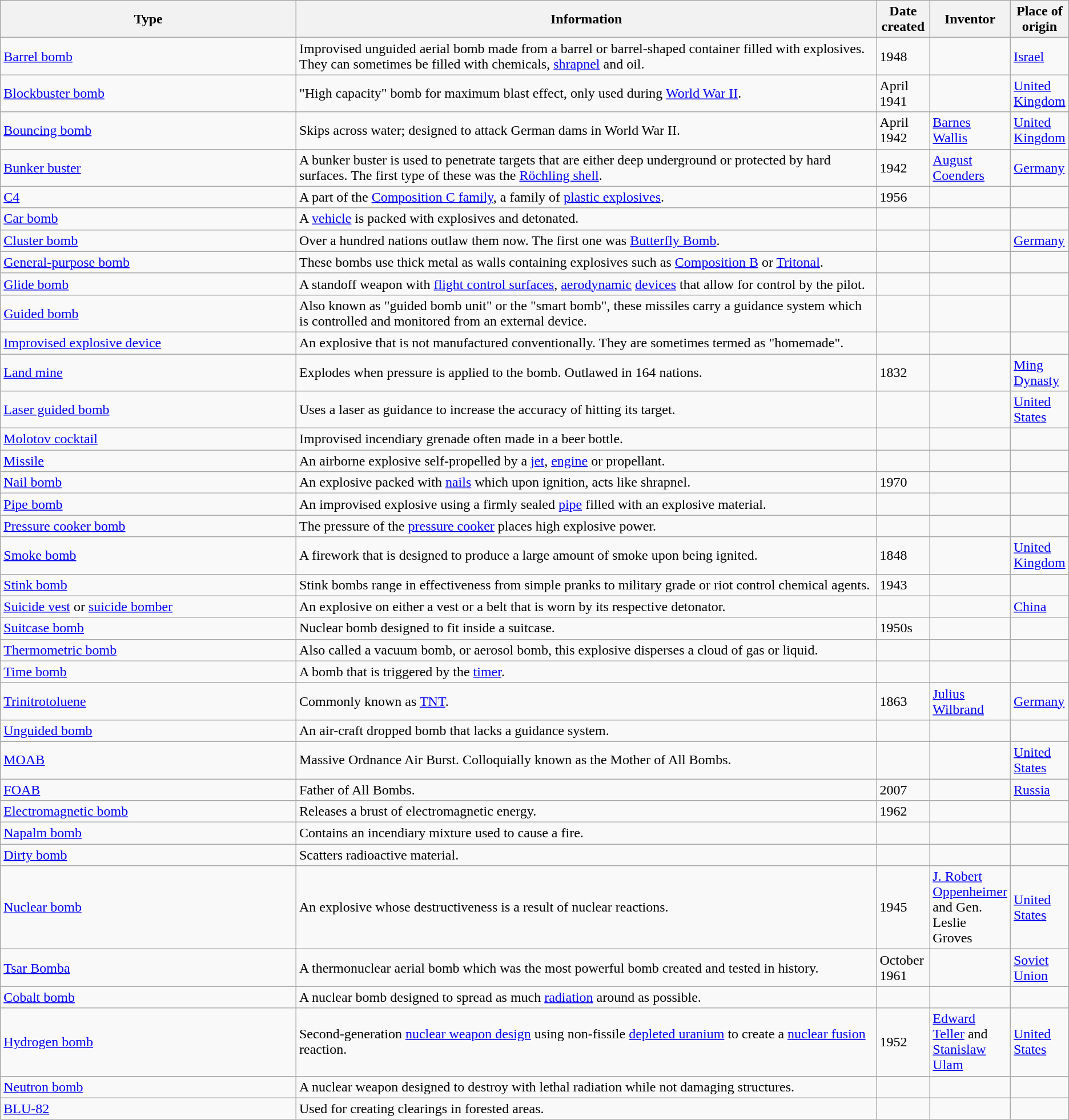<table class="wikitable sortable">
<tr>
<th width="30%">Type</th>
<th width="60%">Information</th>
<th width="5%">Date created</th>
<th width="5%">Inventor</th>
<th width="5%">Place of origin</th>
</tr>
<tr>
<td><a href='#'>Barrel bomb</a></td>
<td>Improvised unguided aerial bomb made from a barrel or barrel-shaped container filled with explosives. They can sometimes be filled with chemicals, <a href='#'>shrapnel</a> and oil.</td>
<td>1948</td>
<td></td>
<td><a href='#'>Israel</a></td>
</tr>
<tr>
<td><a href='#'>Blockbuster bomb</a></td>
<td>"High capacity" bomb for maximum blast effect, only used during <a href='#'>World War II</a>.</td>
<td>April 1941</td>
<td></td>
<td><a href='#'>United Kingdom</a></td>
</tr>
<tr>
<td><a href='#'>Bouncing bomb</a></td>
<td>Skips across water; designed to attack German dams in World War II.</td>
<td>April 1942</td>
<td><a href='#'>Barnes Wallis</a></td>
<td><a href='#'>United Kingdom</a></td>
</tr>
<tr>
<td><a href='#'>Bunker buster</a></td>
<td>A bunker buster is used to penetrate targets that are either deep underground or protected by hard surfaces. The first type of these was the <a href='#'>Röchling shell</a>.</td>
<td>1942</td>
<td><a href='#'>August Coenders</a></td>
<td><a href='#'>Germany</a></td>
</tr>
<tr>
<td><a href='#'>C4</a></td>
<td>A part of the <a href='#'>Composition C family</a>, a family of <a href='#'>plastic explosives</a>.</td>
<td>1956</td>
<td></td>
<td></td>
</tr>
<tr>
<td><a href='#'>Car bomb</a></td>
<td>A <a href='#'>vehicle</a> is packed with explosives and detonated.</td>
<td></td>
<td></td>
<td></td>
</tr>
<tr>
<td><a href='#'>Cluster bomb</a></td>
<td>Over a hundred nations outlaw them now. The first one was <a href='#'>Butterfly Bomb</a>.</td>
<td></td>
<td></td>
<td><a href='#'>Germany</a></td>
</tr>
<tr>
<td><a href='#'>General-purpose bomb</a></td>
<td>These bombs use thick metal as walls containing explosives such as <a href='#'>Composition B</a> or <a href='#'>Tritonal</a>.</td>
<td></td>
<td></td>
<td></td>
</tr>
<tr>
<td><a href='#'>Glide bomb</a></td>
<td>A standoff weapon with <a href='#'>flight control surfaces</a>, <a href='#'>aerodynamic</a> <a href='#'>devices</a> that allow for control by the pilot.</td>
<td></td>
<td></td>
<td></td>
</tr>
<tr>
<td><a href='#'>Guided bomb</a></td>
<td>Also known as "guided bomb unit" or the "smart bomb", these missiles carry a guidance system which is controlled and monitored from an external device.</td>
<td></td>
<td></td>
<td></td>
</tr>
<tr>
<td><a href='#'>Improvised explosive device</a></td>
<td>An explosive that is not manufactured conventionally. They are sometimes termed as "homemade".</td>
<td></td>
<td></td>
<td></td>
</tr>
<tr>
<td><a href='#'>Land mine</a></td>
<td>Explodes when pressure is applied to the bomb. Outlawed in 164 nations.</td>
<td>1832</td>
<td></td>
<td><a href='#'>Ming Dynasty</a></td>
</tr>
<tr>
<td><a href='#'>Laser guided bomb</a></td>
<td>Uses a laser as guidance to increase the accuracy of hitting its target.</td>
<td></td>
<td></td>
<td><a href='#'>United States</a></td>
</tr>
<tr>
<td><a href='#'>Molotov cocktail</a></td>
<td>Improvised incendiary grenade often made in a beer bottle.</td>
<td></td>
<td></td>
<td></td>
</tr>
<tr>
<td><a href='#'>Missile</a></td>
<td>An airborne explosive self-propelled by a <a href='#'>jet</a>, <a href='#'>engine</a> or propellant.</td>
<td></td>
<td></td>
<td></td>
</tr>
<tr>
<td><a href='#'>Nail bomb</a></td>
<td>An explosive packed with <a href='#'>nails</a> which upon ignition, acts like shrapnel.</td>
<td>1970</td>
<td></td>
<td></td>
</tr>
<tr>
<td><a href='#'>Pipe bomb</a></td>
<td>An improvised explosive using a firmly sealed <a href='#'>pipe</a> filled with an explosive material.</td>
<td></td>
<td></td>
<td></td>
</tr>
<tr>
<td><a href='#'>Pressure cooker bomb</a></td>
<td>The pressure of the <a href='#'>pressure cooker</a> places high explosive power.</td>
<td></td>
<td></td>
<td></td>
</tr>
<tr>
<td><a href='#'>Smoke bomb</a></td>
<td>A firework that is designed to produce a large amount of smoke upon being ignited.</td>
<td>1848</td>
<td></td>
<td><a href='#'>United Kingdom</a></td>
</tr>
<tr>
<td><a href='#'>Stink bomb</a></td>
<td>Stink bombs range in effectiveness from simple pranks to military grade or riot control chemical agents.</td>
<td>1943</td>
<td></td>
<td></td>
</tr>
<tr>
<td><a href='#'>Suicide vest</a> or <a href='#'>suicide bomber</a></td>
<td>An explosive on either a vest or a belt that is worn by its respective detonator.</td>
<td></td>
<td></td>
<td><a href='#'>China</a></td>
</tr>
<tr>
<td><a href='#'>Suitcase bomb</a></td>
<td>Nuclear bomb designed to fit inside a suitcase.</td>
<td>1950s</td>
<td></td>
<td></td>
</tr>
<tr>
<td><a href='#'>Thermometric bomb</a></td>
<td>Also called a vacuum bomb, or aerosol bomb, this explosive disperses a cloud of gas or liquid.</td>
<td></td>
<td></td>
<td></td>
</tr>
<tr>
<td><a href='#'>Time bomb</a></td>
<td>A bomb that is triggered by the <a href='#'>timer</a>.</td>
<td></td>
<td></td>
<td></td>
</tr>
<tr>
<td><a href='#'>Trinitrotoluene</a></td>
<td>Commonly known as <a href='#'>TNT</a>.</td>
<td>1863</td>
<td><a href='#'>Julius Wilbrand</a></td>
<td><a href='#'>Germany</a></td>
</tr>
<tr>
<td><a href='#'>Unguided bomb</a></td>
<td>An air-craft dropped bomb that lacks a guidance system.</td>
<td></td>
<td></td>
<td></td>
</tr>
<tr>
<td><a href='#'>MOAB</a></td>
<td>Massive Ordnance Air Burst. Colloquially known as the Mother of All Bombs.</td>
<td></td>
<td></td>
<td><a href='#'>United States</a></td>
</tr>
<tr>
<td><a href='#'>FOAB</a></td>
<td>Father of All Bombs.</td>
<td>2007</td>
<td></td>
<td><a href='#'>Russia</a></td>
</tr>
<tr>
<td><a href='#'>Electromagnetic bomb</a></td>
<td>Releases a brust of electromagnetic energy.</td>
<td>1962</td>
<td></td>
<td></td>
</tr>
<tr>
<td><a href='#'>Napalm bomb</a></td>
<td>Contains an incendiary mixture used to cause a fire.</td>
<td></td>
<td></td>
<td></td>
</tr>
<tr>
<td><a href='#'>Dirty bomb</a></td>
<td>Scatters radioactive material.</td>
<td></td>
<td></td>
<td></td>
</tr>
<tr>
<td><a href='#'>Nuclear bomb</a></td>
<td>An explosive whose destructiveness is a result of nuclear reactions.</td>
<td>1945</td>
<td><a href='#'>J. Robert Oppenheimer</a> and Gen. Leslie Groves</td>
<td><a href='#'>United States</a></td>
</tr>
<tr>
<td><a href='#'>Tsar Bomba</a></td>
<td>A thermonuclear aerial bomb which was the most powerful bomb created and tested in history.</td>
<td>October 1961</td>
<td></td>
<td><a href='#'>Soviet Union</a></td>
</tr>
<tr>
<td><a href='#'>Cobalt bomb</a></td>
<td>A nuclear bomb designed to spread as much <a href='#'>radiation</a> around as possible.</td>
<td></td>
<td></td>
<td></td>
</tr>
<tr>
<td><a href='#'>Hydrogen bomb</a></td>
<td>Second-generation <a href='#'>nuclear weapon design</a> using non-fissile <a href='#'>depleted uranium</a> to create a <a href='#'>nuclear fusion</a> reaction.</td>
<td>1952</td>
<td><a href='#'>Edward Teller</a> and <a href='#'>Stanislaw Ulam</a></td>
<td><a href='#'>United States</a></td>
</tr>
<tr>
<td><a href='#'>Neutron bomb</a></td>
<td>A nuclear weapon designed to destroy with lethal radiation while not damaging structures.</td>
<td></td>
<td></td>
<td></td>
</tr>
<tr>
<td><a href='#'>BLU-82</a></td>
<td>Used for creating clearings in forested areas.</td>
<td></td>
<td></td>
<td></td>
</tr>
</table>
